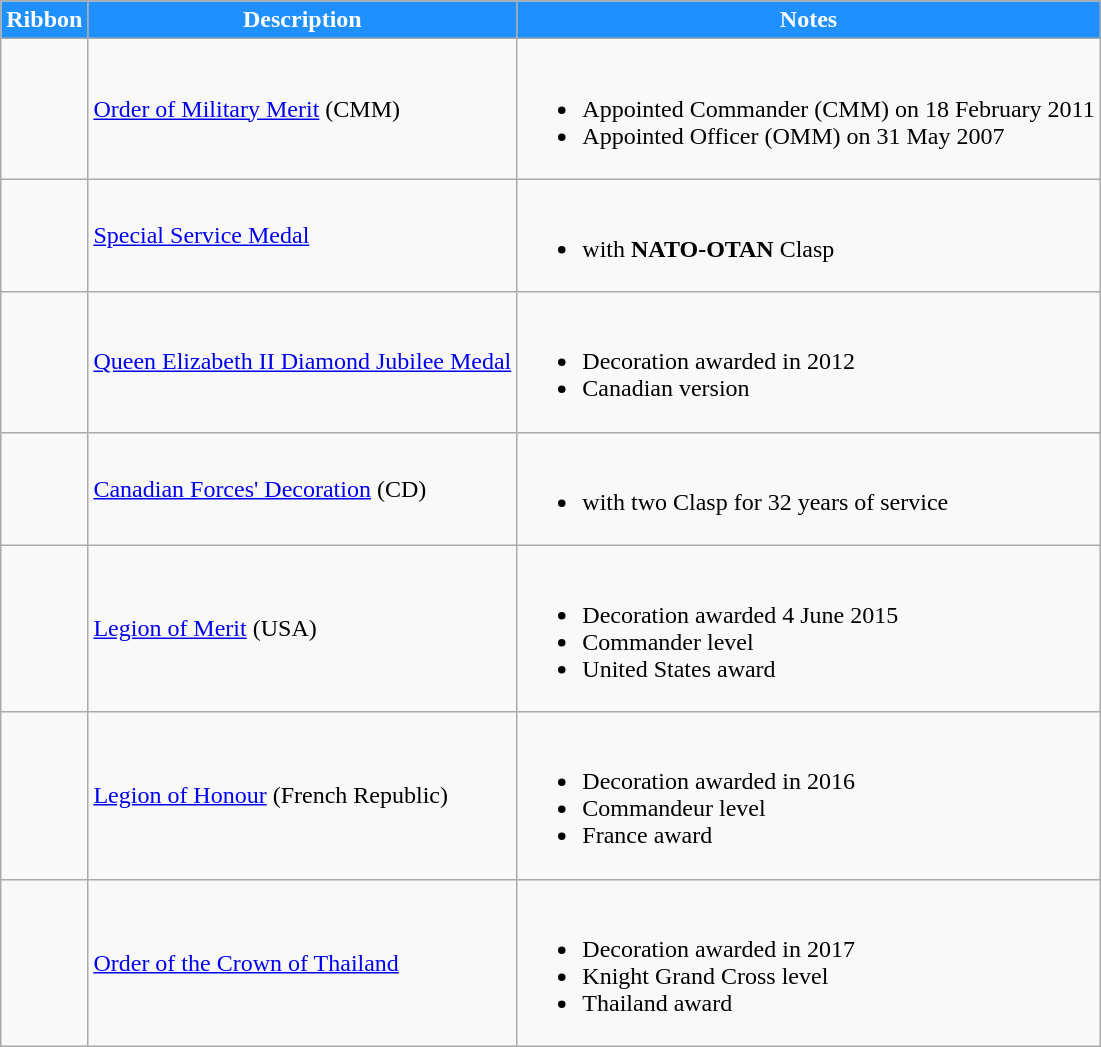<table class="wikitable">
<tr style="background:DodgerBlue; color:White" align="center">
<td><strong>Ribbon</strong></td>
<td><strong>Description</strong></td>
<td><strong>Notes</strong></td>
</tr>
<tr>
<td></td>
<td><a href='#'>Order of Military Merit</a> (CMM)</td>
<td><br><ul><li>Appointed Commander (CMM) on 18 February 2011</li><li>Appointed Officer (OMM) on 31 May 2007</li></ul></td>
</tr>
<tr>
<td></td>
<td><a href='#'>Special Service Medal</a></td>
<td><br><ul><li>with <strong>NATO-OTAN</strong> Clasp</li></ul></td>
</tr>
<tr>
<td></td>
<td><a href='#'>Queen Elizabeth II Diamond Jubilee Medal</a></td>
<td><br><ul><li>Decoration awarded in 2012</li><li>Canadian version</li></ul></td>
</tr>
<tr>
<td></td>
<td><a href='#'>Canadian Forces' Decoration</a> (CD)</td>
<td><br><ul><li>with two Clasp for 32 years of service</li></ul></td>
</tr>
<tr>
<td></td>
<td><a href='#'>Legion of Merit</a> (USA)</td>
<td><br><ul><li>Decoration awarded 4 June 2015</li><li>Commander level</li><li> United States award</li></ul></td>
</tr>
<tr>
<td></td>
<td><a href='#'>Legion of Honour</a> (French Republic)</td>
<td><br><ul><li>Decoration awarded in 2016</li><li>Commandeur level</li><li> France award</li></ul></td>
</tr>
<tr>
<td></td>
<td><a href='#'>Order of the Crown of Thailand</a></td>
<td><br><ul><li>Decoration awarded in 2017</li><li>Knight Grand Cross level</li><li> Thailand award</li></ul></td>
</tr>
</table>
